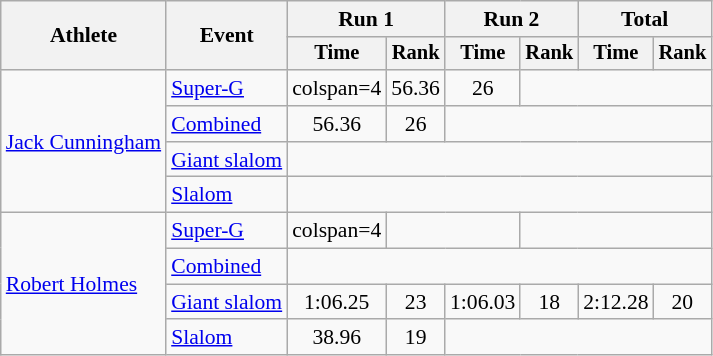<table class="wikitable" style="font-size:90%">
<tr>
<th rowspan=2>Athlete</th>
<th rowspan=2>Event</th>
<th colspan=2>Run 1</th>
<th colspan=2>Run 2</th>
<th colspan=2>Total</th>
</tr>
<tr style="font-size:95%">
<th>Time</th>
<th>Rank</th>
<th>Time</th>
<th>Rank</th>
<th>Time</th>
<th>Rank</th>
</tr>
<tr align=center>
<td align="left" rowspan="4"><a href='#'>Jack Cunningham</a></td>
<td align="left"><a href='#'>Super-G</a></td>
<td>colspan=4</td>
<td>56.36</td>
<td>26</td>
</tr>
<tr align=center>
<td align="left"><a href='#'>Combined</a></td>
<td>56.36</td>
<td>26</td>
<td colspan=4></td>
</tr>
<tr align=center>
<td align="left"><a href='#'>Giant slalom</a></td>
<td colspan=6></td>
</tr>
<tr align=center>
<td align="left"><a href='#'>Slalom</a></td>
<td colspan=6></td>
</tr>
<tr align=center>
<td align="left" rowspan="4"><a href='#'>Robert Holmes</a></td>
<td align="left"><a href='#'>Super-G</a></td>
<td>colspan=4</td>
<td colspan=2></td>
</tr>
<tr align=center>
<td align="left"><a href='#'>Combined</a></td>
<td colspan=6></td>
</tr>
<tr align=center>
<td align="left"><a href='#'>Giant slalom</a></td>
<td>1:06.25</td>
<td>23</td>
<td>1:06.03</td>
<td>18</td>
<td>2:12.28</td>
<td>20</td>
</tr>
<tr align=center>
<td align="left"><a href='#'>Slalom</a></td>
<td>38.96</td>
<td>19</td>
<td colspan=4></td>
</tr>
</table>
